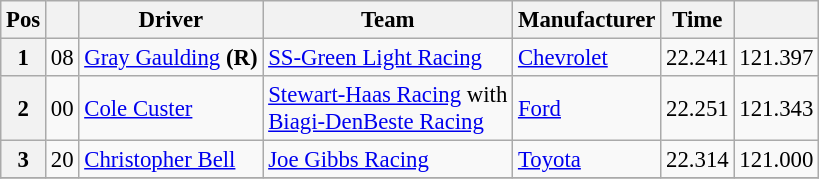<table class="wikitable" style="font-size:95%">
<tr>
<th>Pos</th>
<th></th>
<th>Driver</th>
<th>Team</th>
<th>Manufacturer</th>
<th>Time</th>
<th></th>
</tr>
<tr>
<th>1</th>
<td>08</td>
<td><a href='#'>Gray Gaulding</a> <strong>(R)</strong></td>
<td><a href='#'>SS-Green Light Racing</a></td>
<td><a href='#'>Chevrolet</a></td>
<td>22.241</td>
<td>121.397</td>
</tr>
<tr>
<th>2</th>
<td>00</td>
<td><a href='#'>Cole Custer</a></td>
<td><a href='#'>Stewart-Haas Racing</a> with <br> <a href='#'>Biagi-DenBeste Racing</a></td>
<td><a href='#'>Ford</a></td>
<td>22.251</td>
<td>121.343</td>
</tr>
<tr>
<th>3</th>
<td>20</td>
<td><a href='#'>Christopher Bell</a></td>
<td><a href='#'>Joe Gibbs Racing</a></td>
<td><a href='#'>Toyota</a></td>
<td>22.314</td>
<td>121.000</td>
</tr>
<tr>
</tr>
</table>
